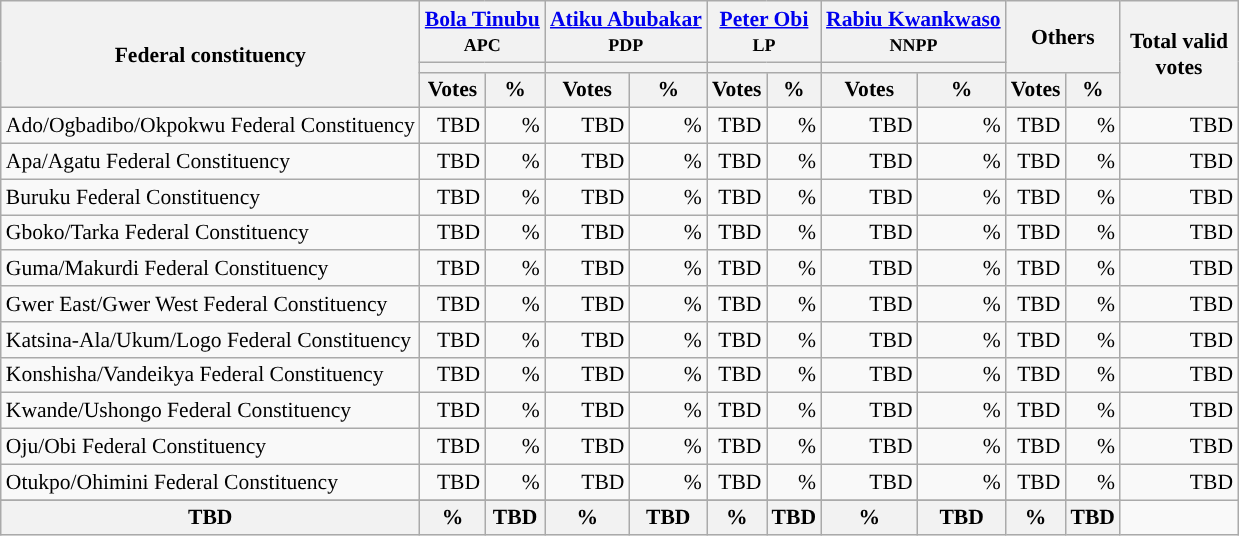<table class="wikitable sortable" style="text-align:right; font-size:90%">
<tr>
<th rowspan="3" style="max-width:7.5em;">Federal constituency</th>
<th colspan="2"><a href='#'>Bola Tinubu</a><br><small>APC</small></th>
<th colspan="2"><a href='#'>Atiku Abubakar</a><br><small>PDP</small></th>
<th colspan="2"><a href='#'>Peter Obi</a><br><small>LP</small></th>
<th colspan="2"><a href='#'>Rabiu Kwankwaso</a><br><small>NNPP</small></th>
<th colspan="2" rowspan="2">Others</th>
<th rowspan="3" style="max-width:5em;">Total valid votes</th>
</tr>
<tr>
<th colspan=2 style="background-color:"></th>
<th colspan=2 style="background-color:"></th>
<th colspan=2 style="background-color:"></th>
<th colspan=2 style="background-color:"></th>
</tr>
<tr>
<th>Votes</th>
<th>%</th>
<th>Votes</th>
<th>%</th>
<th>Votes</th>
<th>%</th>
<th>Votes</th>
<th>%</th>
<th>Votes</th>
<th>%</th>
</tr>
<tr style="background-color:#">
<td style="text-align:left;">Ado/Ogbadibo/Okpokwu Federal Constituency</td>
<td>TBD</td>
<td>%</td>
<td>TBD</td>
<td>%</td>
<td>TBD</td>
<td>%</td>
<td>TBD</td>
<td>%</td>
<td>TBD</td>
<td>%</td>
<td>TBD</td>
</tr>
<tr style="background-color:#">
<td style="text-align:left;">Apa/Agatu Federal Constituency</td>
<td>TBD</td>
<td>%</td>
<td>TBD</td>
<td>%</td>
<td>TBD</td>
<td>%</td>
<td>TBD</td>
<td>%</td>
<td>TBD</td>
<td>%</td>
<td>TBD</td>
</tr>
<tr style="background-color:#">
<td style="text-align:left;">Buruku Federal Constituency</td>
<td>TBD</td>
<td>%</td>
<td>TBD</td>
<td>%</td>
<td>TBD</td>
<td>%</td>
<td>TBD</td>
<td>%</td>
<td>TBD</td>
<td>%</td>
<td>TBD</td>
</tr>
<tr style="background-color:#">
<td style="text-align:left;">Gboko/Tarka Federal Constituency</td>
<td>TBD</td>
<td>%</td>
<td>TBD</td>
<td>%</td>
<td>TBD</td>
<td>%</td>
<td>TBD</td>
<td>%</td>
<td>TBD</td>
<td>%</td>
<td>TBD</td>
</tr>
<tr style="background-color:#">
<td style="text-align:left;">Guma/Makurdi Federal Constituency</td>
<td>TBD</td>
<td>%</td>
<td>TBD</td>
<td>%</td>
<td>TBD</td>
<td>%</td>
<td>TBD</td>
<td>%</td>
<td>TBD</td>
<td>%</td>
<td>TBD</td>
</tr>
<tr style="background-color:#">
<td style="text-align:left;">Gwer East/Gwer West Federal Constituency</td>
<td>TBD</td>
<td>%</td>
<td>TBD</td>
<td>%</td>
<td>TBD</td>
<td>%</td>
<td>TBD</td>
<td>%</td>
<td>TBD</td>
<td>%</td>
<td>TBD</td>
</tr>
<tr style="background-color:#">
<td style="text-align:left;">Katsina-Ala/Ukum/Logo Federal Constituency</td>
<td>TBD</td>
<td>%</td>
<td>TBD</td>
<td>%</td>
<td>TBD</td>
<td>%</td>
<td>TBD</td>
<td>%</td>
<td>TBD</td>
<td>%</td>
<td>TBD</td>
</tr>
<tr style="background-color:#">
<td style="text-align:left;">Konshisha/Vandeikya Federal Constituency</td>
<td>TBD</td>
<td>%</td>
<td>TBD</td>
<td>%</td>
<td>TBD</td>
<td>%</td>
<td>TBD</td>
<td>%</td>
<td>TBD</td>
<td>%</td>
<td>TBD</td>
</tr>
<tr style="background-color:#">
<td style="text-align:left;">Kwande/Ushongo Federal Constituency</td>
<td>TBD</td>
<td>%</td>
<td>TBD</td>
<td>%</td>
<td>TBD</td>
<td>%</td>
<td>TBD</td>
<td>%</td>
<td>TBD</td>
<td>%</td>
<td>TBD</td>
</tr>
<tr style="background-color:#">
<td style="text-align:left;">Oju/Obi Federal Constituency</td>
<td>TBD</td>
<td>%</td>
<td>TBD</td>
<td>%</td>
<td>TBD</td>
<td>%</td>
<td>TBD</td>
<td>%</td>
<td>TBD</td>
<td>%</td>
<td>TBD</td>
</tr>
<tr style="background-color:#">
<td style="text-align:left;">Otukpo/Ohimini Federal Constituency</td>
<td>TBD</td>
<td>%</td>
<td>TBD</td>
<td>%</td>
<td>TBD</td>
<td>%</td>
<td>TBD</td>
<td>%</td>
<td>TBD</td>
<td>%</td>
<td>TBD</td>
</tr>
<tr>
</tr>
<tr>
<th>TBD</th>
<th>%</th>
<th>TBD</th>
<th>%</th>
<th>TBD</th>
<th>%</th>
<th>TBD</th>
<th>%</th>
<th>TBD</th>
<th>%</th>
<th>TBD</th>
</tr>
</table>
